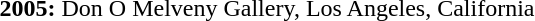<table>
<tr>
<td><strong>2005:</strong></td>
<td>Don O Melveny Gallery, Los Angeles, California</td>
</tr>
</table>
